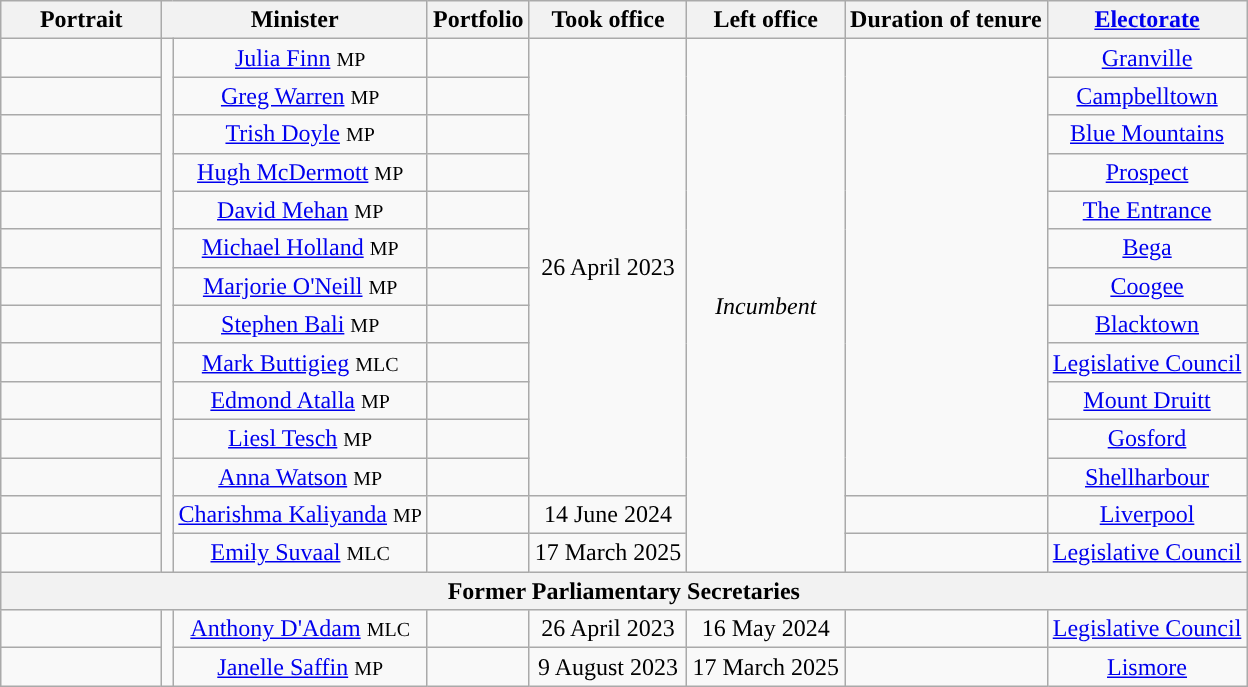<table class="wikitable sortable" style="border:#555; text-align:center; ">
<tr>
<th class="unsortable" style="width:100px;">Portrait</th>
<th colspan="2" class="unsortable" style="width:5px;">Minister</th>
<th>Portfolio</th>
<th>Took office</th>
<th>Left office</th>
<th>Duration of tenure</th>
<th><a href='#'>Electorate</a></th>
</tr>
<tr>
<td></td>
<td rowspan="14" style="background-color: "></td>
<td><a href='#'>Julia Finn</a> <small>MP</small></td>
<td></td>
<td rowspan=12>26 April 2023</td>
<td rowspan=14><em>Incumbent</em></td>
<td rowspan=12></td>
<td><a href='#'>Granville</a></td>
</tr>
<tr>
<td></td>
<td><a href='#'>Greg Warren</a> <small>MP</small></td>
<td></td>
<td><a href='#'>Campbelltown</a></td>
</tr>
<tr>
<td></td>
<td><a href='#'>Trish Doyle</a> <small>MP</small></td>
<td></td>
<td><a href='#'>Blue Mountains</a></td>
</tr>
<tr>
<td></td>
<td><a href='#'>Hugh McDermott</a> <small>MP</small></td>
<td></td>
<td><a href='#'>Prospect</a></td>
</tr>
<tr>
<td></td>
<td><a href='#'>David Mehan</a> <small>MP</small></td>
<td></td>
<td><a href='#'>The Entrance</a></td>
</tr>
<tr>
<td></td>
<td><a href='#'>Michael Holland</a> <small>MP</small></td>
<td></td>
<td><a href='#'>Bega</a></td>
</tr>
<tr>
<td></td>
<td><a href='#'>Marjorie O'Neill</a> <small>MP</small></td>
<td></td>
<td><a href='#'>Coogee</a></td>
</tr>
<tr>
<td></td>
<td><a href='#'>Stephen Bali</a> <small>MP</small></td>
<td></td>
<td><a href='#'>Blacktown</a></td>
</tr>
<tr>
<td></td>
<td><a href='#'>Mark Buttigieg</a> <small>MLC</small></td>
<td></td>
<td><a href='#'>Legislative Council</a></td>
</tr>
<tr>
<td></td>
<td><a href='#'>Edmond Atalla</a> <small>MP</small></td>
<td></td>
<td><a href='#'>Mount Druitt</a></td>
</tr>
<tr>
<td></td>
<td><a href='#'>Liesl Tesch</a> <small>MP</small></td>
<td></td>
<td><a href='#'>Gosford</a></td>
</tr>
<tr>
<td></td>
<td><a href='#'>Anna Watson</a> <small>MP</small></td>
<td></td>
<td><a href='#'>Shellharbour</a></td>
</tr>
<tr>
<td></td>
<td><a href='#'>Charishma Kaliyanda</a> <small>MP</small></td>
<td></td>
<td>14 June 2024</td>
<td></td>
<td><a href='#'>Liverpool</a></td>
</tr>
<tr>
<td></td>
<td><a href='#'>Emily Suvaal</a> <small>MLC</small></td>
<td></td>
<td>17 March 2025</td>
<td></td>
<td><a href='#'>Legislative Council</a></td>
</tr>
<tr>
<th colspan="8">Former Parliamentary Secretaries</th>
</tr>
<tr>
<td></td>
<td rowspan="2" style="background-color: "></td>
<td><a href='#'>Anthony D'Adam</a> <small>MLC</small></td>
<td></td>
<td>26 April 2023</td>
<td>16 May 2024</td>
<td></td>
<td><a href='#'>Legislative Council</a></td>
</tr>
<tr>
<td></td>
<td><a href='#'>Janelle Saffin</a> <small>MP</small></td>
<td></td>
<td>9 August 2023</td>
<td>17 March 2025</td>
<td></td>
<td><a href='#'>Lismore</a></td>
</tr>
</table>
